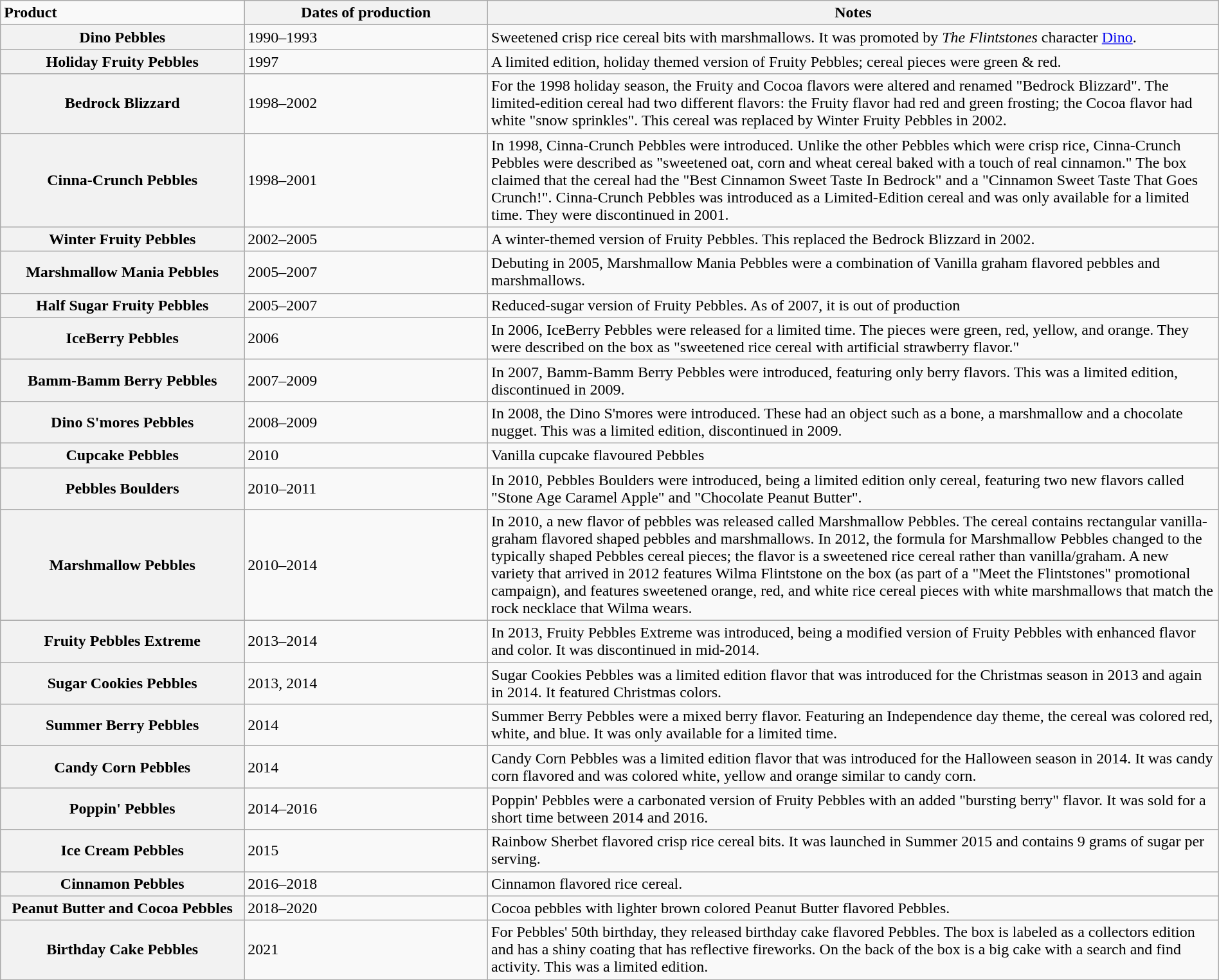<table class="wikitable" style="text-align:left; width:100%;">
<tr>
<td><div> <strong>Product</strong> </div></td>
<th scope="col" style="width:10%;">Dates of production</th>
<th scope="col" style="width:30%;">Notes</th>
</tr>
<tr>
<th scope="row" style="width:10%;">Dino Pebbles</th>
<td>1990–1993</td>
<td>Sweetened crisp rice cereal bits with marshmallows. It was promoted by <em>The Flintstones</em> character <a href='#'>Dino</a>.</td>
</tr>
<tr>
<th scope="row" style="width:10%;">Holiday Fruity Pebbles</th>
<td>1997</td>
<td>A limited edition, holiday themed version of Fruity Pebbles; cereal pieces were green & red.</td>
</tr>
<tr>
<th scope="row">Bedrock Blizzard</th>
<td>1998–2002</td>
<td>For the 1998 holiday season, the Fruity and Cocoa flavors were altered and renamed "Bedrock Blizzard". The limited-edition cereal had two different flavors: the Fruity flavor had red and green frosting; the Cocoa flavor had white "snow sprinkles". This cereal was replaced by Winter Fruity Pebbles in 2002.</td>
</tr>
<tr>
<th scope="row">Cinna-Crunch Pebbles</th>
<td>1998–2001</td>
<td>In 1998, Cinna-Crunch Pebbles were introduced. Unlike the other Pebbles which were crisp rice, Cinna-Crunch Pebbles were described as "sweetened oat, corn and wheat cereal baked with a touch of real cinnamon." The box claimed that the cereal had the "Best Cinnamon Sweet Taste In Bedrock" and a "Cinnamon Sweet Taste That Goes Crunch!". Cinna-Crunch Pebbles was introduced as a Limited-Edition cereal and was only available for a limited time. They were discontinued in 2001.</td>
</tr>
<tr>
<th scope="row">Winter Fruity Pebbles</th>
<td>2002–2005</td>
<td>A winter-themed version of Fruity Pebbles. This replaced the Bedrock Blizzard in 2002.</td>
</tr>
<tr>
<th scope="row">Marshmallow Mania Pebbles</th>
<td>2005–2007</td>
<td>Debuting in 2005, Marshmallow Mania Pebbles were a combination of Vanilla graham flavored pebbles and marshmallows.</td>
</tr>
<tr>
<th scope="row">Half Sugar Fruity Pebbles</th>
<td>2005–2007</td>
<td>Reduced-sugar version of Fruity Pebbles. As of 2007, it is out of production</td>
</tr>
<tr>
<th scope="row">IceBerry Pebbles</th>
<td>2006</td>
<td>In 2006, IceBerry Pebbles were released for a limited time. The pieces were green, red, yellow, and orange. They were described on the box as "sweetened rice cereal with artificial strawberry flavor."</td>
</tr>
<tr>
<th scope="row">Bamm-Bamm Berry Pebbles</th>
<td>2007–2009</td>
<td>In 2007, Bamm-Bamm Berry Pebbles were introduced, featuring only berry flavors. This was a limited edition, discontinued in 2009.</td>
</tr>
<tr>
<th scope="row">Dino S'mores Pebbles</th>
<td>2008–2009</td>
<td>In 2008, the Dino S'mores were introduced. These had an object such as a bone, a marshmallow and a chocolate nugget. This was a limited edition, discontinued in 2009.</td>
</tr>
<tr>
<th scope="row">Cupcake Pebbles</th>
<td>2010</td>
<td>Vanilla cupcake flavoured Pebbles</td>
</tr>
<tr>
<th scope="row">Pebbles Boulders</th>
<td>2010–2011</td>
<td>In 2010, Pebbles Boulders were introduced, being a limited edition only cereal, featuring two new flavors called "Stone Age Caramel Apple" and "Chocolate Peanut Butter".</td>
</tr>
<tr>
<th scope="row">Marshmallow Pebbles</th>
<td>2010–2014</td>
<td>In 2010, a new flavor of pebbles was released called Marshmallow Pebbles. The cereal contains rectangular vanilla-graham flavored shaped pebbles and marshmallows. In 2012, the formula for Marshmallow Pebbles changed to the typically shaped Pebbles cereal pieces; the flavor is a sweetened rice cereal rather than vanilla/graham.  A new variety that arrived in 2012 features Wilma Flintstone on the box (as part of a "Meet the Flintstones" promotional campaign), and features sweetened orange, red, and white rice cereal pieces with white marshmallows that match the rock necklace that Wilma wears.</td>
</tr>
<tr>
<th scope="row">Fruity Pebbles Extreme</th>
<td>2013–2014</td>
<td>In 2013, Fruity Pebbles Extreme was introduced, being a modified version of Fruity Pebbles with enhanced flavor and color. It was discontinued in mid-2014.</td>
</tr>
<tr>
<th scope="row">Sugar Cookies Pebbles</th>
<td>2013, 2014</td>
<td>Sugar Cookies Pebbles was a limited edition flavor that was introduced for the Christmas season in 2013 and again in 2014. It featured Christmas colors.</td>
</tr>
<tr>
<th scope="row">Summer Berry Pebbles</th>
<td>2014</td>
<td>Summer Berry Pebbles were a mixed berry flavor. Featuring an Independence day theme, the cereal was colored red, white, and blue. It was only available for a limited time.</td>
</tr>
<tr>
<th scope="row">Candy Corn Pebbles</th>
<td>2014</td>
<td>Candy Corn Pebbles was a limited edition flavor that was introduced for the Halloween season in 2014. It was candy corn flavored and was colored white, yellow and orange similar to candy corn.</td>
</tr>
<tr>
<th scope="row">Poppin' Pebbles</th>
<td>2014–2016</td>
<td>Poppin' Pebbles were a carbonated version of Fruity Pebbles with an added "bursting berry" flavor. It was sold for a short time between 2014 and 2016.</td>
</tr>
<tr>
<th scope="row">Ice Cream Pebbles</th>
<td>2015</td>
<td>Rainbow Sherbet flavored crisp rice cereal bits. It was launched in Summer 2015 and contains 9 grams of sugar per serving.</td>
</tr>
<tr>
<th scope="row">Cinnamon Pebbles</th>
<td>2016–2018</td>
<td>Cinnamon flavored rice cereal.</td>
</tr>
<tr>
<th scope="row">Peanut Butter and Cocoa Pebbles</th>
<td>2018–2020</td>
<td>Cocoa pebbles with lighter brown colored Peanut Butter flavored Pebbles.</td>
</tr>
<tr>
<th scope="row">Birthday Cake Pebbles</th>
<td>2021</td>
<td>For Pebbles' 50th birthday, they released birthday cake flavored Pebbles. The box is labeled as a collectors edition and has a shiny coating that has reflective fireworks. On the back of the box is a big cake with a search and find activity. This was a limited edition.</td>
</tr>
</table>
